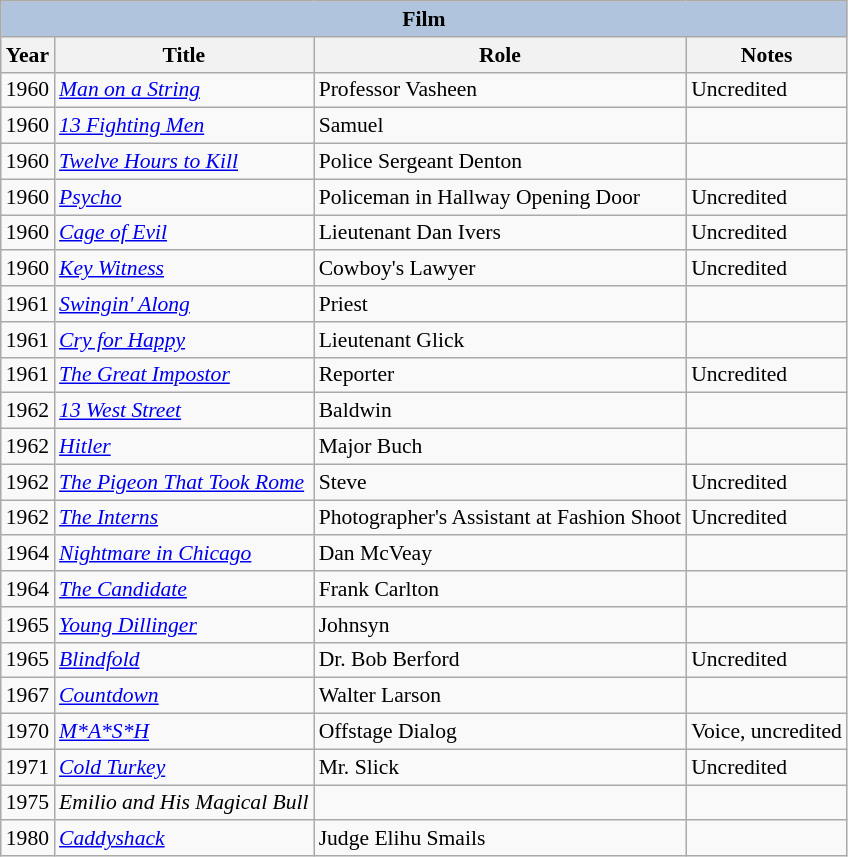<table class="wikitable" style="font-size: 90%;">
<tr>
<th colspan="4" style="background: LightSteelBlue;">Film</th>
</tr>
<tr>
<th>Year</th>
<th>Title</th>
<th>Role</th>
<th>Notes</th>
</tr>
<tr>
<td>1960</td>
<td><em><a href='#'>Man on a String</a></em></td>
<td>Professor Vasheen</td>
<td>Uncredited</td>
</tr>
<tr>
<td>1960</td>
<td><em><a href='#'>13 Fighting Men</a></em></td>
<td>Samuel</td>
<td></td>
</tr>
<tr>
<td>1960</td>
<td><em><a href='#'>Twelve Hours to Kill</a></em></td>
<td>Police Sergeant Denton</td>
<td></td>
</tr>
<tr>
<td>1960</td>
<td><em><a href='#'>Psycho</a></em></td>
<td>Policeman in Hallway Opening Door</td>
<td>Uncredited</td>
</tr>
<tr>
<td>1960</td>
<td><em><a href='#'>Cage of Evil</a></em></td>
<td>Lieutenant Dan Ivers</td>
<td>Uncredited</td>
</tr>
<tr>
<td>1960</td>
<td><em><a href='#'>Key Witness</a></em></td>
<td>Cowboy's Lawyer</td>
<td>Uncredited</td>
</tr>
<tr>
<td>1961</td>
<td><em><a href='#'>Swingin' Along</a></em></td>
<td>Priest</td>
<td></td>
</tr>
<tr>
<td>1961</td>
<td><em><a href='#'>Cry for Happy</a></em></td>
<td>Lieutenant Glick</td>
<td></td>
</tr>
<tr>
<td>1961</td>
<td><em><a href='#'>The Great Impostor</a></em></td>
<td>Reporter</td>
<td>Uncredited</td>
</tr>
<tr>
<td>1962</td>
<td><em><a href='#'>13 West Street</a></em></td>
<td>Baldwin</td>
<td></td>
</tr>
<tr>
<td>1962</td>
<td><em><a href='#'>Hitler</a></em></td>
<td>Major Buch</td>
<td></td>
</tr>
<tr>
<td>1962</td>
<td><em><a href='#'>The Pigeon That Took Rome</a></em></td>
<td>Steve</td>
<td>Uncredited</td>
</tr>
<tr>
<td>1962</td>
<td><em><a href='#'>The Interns</a></em></td>
<td>Photographer's Assistant at Fashion Shoot</td>
<td>Uncredited</td>
</tr>
<tr>
<td>1964</td>
<td><em><a href='#'>Nightmare in Chicago</a></em></td>
<td>Dan McVeay</td>
<td></td>
</tr>
<tr>
<td>1964</td>
<td><em><a href='#'>The Candidate</a></em></td>
<td>Frank Carlton</td>
<td></td>
</tr>
<tr>
<td>1965</td>
<td><em><a href='#'>Young Dillinger</a></em></td>
<td>Johnsyn</td>
<td></td>
</tr>
<tr>
<td>1965</td>
<td><em><a href='#'>Blindfold</a></em></td>
<td>Dr. Bob Berford</td>
<td>Uncredited</td>
</tr>
<tr>
<td>1967</td>
<td><em><a href='#'>Countdown</a></em></td>
<td>Walter Larson</td>
<td></td>
</tr>
<tr>
<td>1970</td>
<td><em><a href='#'>M*A*S*H</a></em></td>
<td>Offstage Dialog</td>
<td>Voice, uncredited</td>
</tr>
<tr>
<td>1971</td>
<td><em><a href='#'>Cold Turkey</a></em></td>
<td>Mr. Slick</td>
<td>Uncredited</td>
</tr>
<tr>
<td>1975</td>
<td><em>Emilio and His Magical Bull</em></td>
<td></td>
<td></td>
</tr>
<tr>
<td>1980</td>
<td><em><a href='#'>Caddyshack</a></em></td>
<td>Judge Elihu Smails</td>
<td></td>
</tr>
</table>
